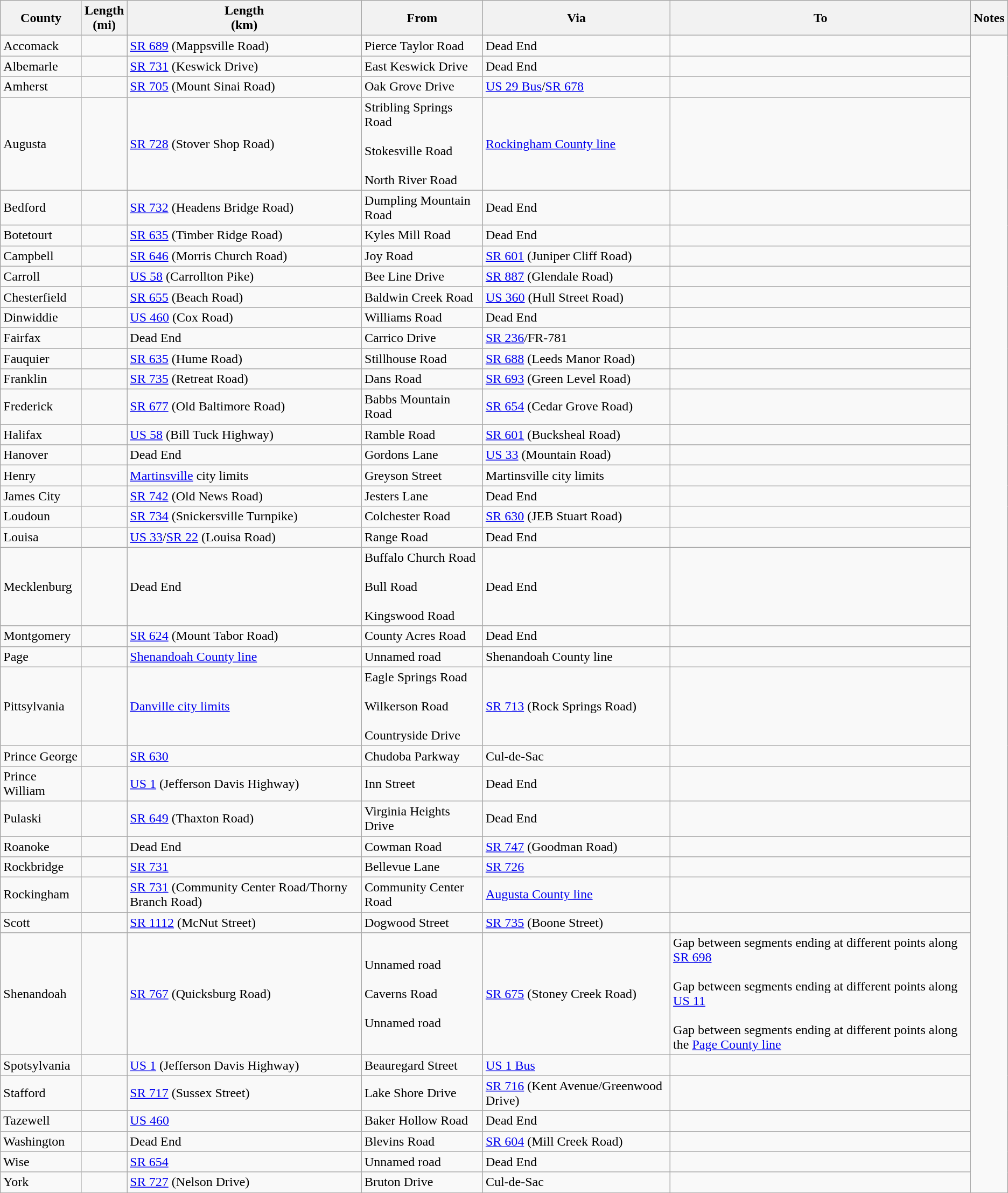<table class="wikitable sortable">
<tr>
<th>County</th>
<th>Length<br>(mi)</th>
<th>Length<br>(km)</th>
<th class="unsortable">From</th>
<th class="unsortable">Via</th>
<th class="unsortable">To</th>
<th class="unsortable">Notes</th>
</tr>
<tr>
<td id="Accomack">Accomack</td>
<td></td>
<td><a href='#'>SR 689</a> (Mappsville Road)</td>
<td>Pierce Taylor Road</td>
<td>Dead End</td>
<td></td>
</tr>
<tr>
<td id="Albemarle">Albemarle</td>
<td></td>
<td><a href='#'>SR 731</a> (Keswick Drive)</td>
<td>East Keswick Drive</td>
<td>Dead End</td>
<td><br>
</td>
</tr>
<tr>
<td id="Amherst">Amherst</td>
<td></td>
<td><a href='#'>SR 705</a> (Mount Sinai Road)</td>
<td>Oak Grove Drive</td>
<td><a href='#'>US 29 Bus</a>/<a href='#'>SR 678</a></td>
<td><br>
</td>
</tr>
<tr>
<td id="Augusta">Augusta</td>
<td></td>
<td><a href='#'>SR 728</a> (Stover Shop Road)</td>
<td>Stribling Springs Road<br><br>Stokesville Road<br><br>North River Road</td>
<td><a href='#'>Rockingham County line</a></td>
<td><br></td>
</tr>
<tr>
<td id="Bedford">Bedford</td>
<td></td>
<td><a href='#'>SR 732</a> (Headens Bridge Road)</td>
<td>Dumpling Mountain Road</td>
<td>Dead End</td>
<td><br></td>
</tr>
<tr>
<td id="Botetourt">Botetourt</td>
<td></td>
<td><a href='#'>SR 635</a> (Timber Ridge Road)</td>
<td>Kyles Mill Road</td>
<td>Dead End</td>
<td><br>

</td>
</tr>
<tr>
<td id="Campbell">Campbell</td>
<td></td>
<td><a href='#'>SR 646</a> (Morris Church Road)</td>
<td>Joy Road</td>
<td><a href='#'>SR 601</a> (Juniper Cliff Road)</td>
<td><br></td>
</tr>
<tr>
<td id="Carroll">Carroll</td>
<td></td>
<td><a href='#'>US 58</a> (Carrollton Pike)</td>
<td>Bee Line Drive</td>
<td><a href='#'>SR 887</a> (Glendale Road)</td>
<td><br>
</td>
</tr>
<tr>
<td id="Chesterfield">Chesterfield</td>
<td></td>
<td><a href='#'>SR 655</a> (Beach Road)</td>
<td>Baldwin Creek Road</td>
<td><a href='#'>US 360</a> (Hull Street Road)</td>
<td><br>



</td>
</tr>
<tr>
<td id="Dinwiddie">Dinwiddie</td>
<td></td>
<td><a href='#'>US 460</a> (Cox Road)</td>
<td>Williams Road</td>
<td>Dead End</td>
<td><br></td>
</tr>
<tr>
<td id="Fairfax">Fairfax</td>
<td></td>
<td>Dead End</td>
<td>Carrico Drive</td>
<td><a href='#'>SR 236</a>/FR-781</td>
<td></td>
</tr>
<tr>
<td id="Fauquier">Fauquier</td>
<td></td>
<td><a href='#'>SR 635</a> (Hume Road)</td>
<td>Stillhouse Road</td>
<td><a href='#'>SR 688</a> (Leeds Manor Road)</td>
<td><br>
</td>
</tr>
<tr>
<td id="Franklin">Franklin</td>
<td></td>
<td><a href='#'>SR 735</a> (Retreat Road)</td>
<td>Dans Road</td>
<td><a href='#'>SR 693</a> (Green Level Road)</td>
<td></td>
</tr>
<tr>
<td id="Frederick">Frederick</td>
<td></td>
<td><a href='#'>SR 677</a> (Old Baltimore Road)</td>
<td>Babbs Mountain Road</td>
<td><a href='#'>SR 654</a> (Cedar Grove Road)</td>
<td><br>




</td>
</tr>
<tr>
<td id="Halifax">Halifax</td>
<td></td>
<td><a href='#'>US 58</a> (Bill Tuck Highway)</td>
<td>Ramble Road</td>
<td><a href='#'>SR 601</a> (Bucksheal Road)</td>
<td></td>
</tr>
<tr>
<td id="Hanover">Hanover</td>
<td></td>
<td>Dead End</td>
<td>Gordons Lane</td>
<td><a href='#'>US 33</a> (Mountain Road)</td>
<td><br></td>
</tr>
<tr>
<td id="Henry">Henry</td>
<td></td>
<td><a href='#'>Martinsville</a> city limits</td>
<td>Greyson Street</td>
<td>Martinsville city limits</td>
<td><br>
</td>
</tr>
<tr>
<td id="James City">James City</td>
<td></td>
<td><a href='#'>SR 742</a> (Old News Road)</td>
<td>Jesters Lane</td>
<td>Dead End</td>
<td><br>



</td>
</tr>
<tr>
<td id="Loudoun">Loudoun</td>
<td></td>
<td><a href='#'>SR 734</a> (Snickersville Turnpike)</td>
<td>Colchester Road</td>
<td><a href='#'>SR 630</a> (JEB Stuart Road)</td>
<td></td>
</tr>
<tr>
<td id="Louisa">Louisa</td>
<td></td>
<td><a href='#'>US 33</a>/<a href='#'>SR 22</a> (Louisa Road)</td>
<td>Range Road</td>
<td>Dead End</td>
<td><br>

</td>
</tr>
<tr>
<td id="Mecklenburg">Mecklenburg</td>
<td></td>
<td>Dead End</td>
<td>Buffalo Church Road<br><br>Bull Road<br><br>Kingswood Road</td>
<td>Dead End</td>
<td><br></td>
</tr>
<tr>
<td id="Montgomery">Montgomery</td>
<td></td>
<td><a href='#'>SR 624</a> (Mount Tabor Road)</td>
<td>County Acres Road</td>
<td>Dead End</td>
<td><br>




</td>
</tr>
<tr>
<td id="Page">Page</td>
<td></td>
<td><a href='#'>Shenandoah County line</a></td>
<td>Unnamed road</td>
<td>Shenandoah County line</td>
<td><br></td>
</tr>
<tr>
<td id="Pittsylvania">Pittsylvania</td>
<td></td>
<td><a href='#'>Danville city limits</a></td>
<td>Eagle Springs Road<br><br>Wilkerson Road<br><br>Countryside Drive</td>
<td><a href='#'>SR 713</a> (Rock Springs Road)</td>
<td><br>
</td>
</tr>
<tr>
<td id="Prince George">Prince George</td>
<td></td>
<td><a href='#'>SR 630</a></td>
<td>Chudoba Parkway</td>
<td>Cul-de-Sac</td>
<td></td>
</tr>
<tr>
<td id="Prince William">Prince William</td>
<td></td>
<td><a href='#'>US 1</a> (Jefferson Davis Highway)</td>
<td>Inn Street</td>
<td>Dead End</td>
<td></td>
</tr>
<tr>
<td id="Pulaski">Pulaski</td>
<td></td>
<td><a href='#'>SR 649</a> (Thaxton Road)</td>
<td>Virginia Heights Drive</td>
<td>Dead End</td>
<td><br>
</td>
</tr>
<tr>
<td id="Roanoke">Roanoke</td>
<td></td>
<td>Dead End</td>
<td>Cowman Road</td>
<td><a href='#'>SR 747</a> (Goodman Road)</td>
<td></td>
</tr>
<tr>
<td id="Rockbridge">Rockbridge</td>
<td></td>
<td><a href='#'>SR 731</a></td>
<td>Bellevue Lane</td>
<td><a href='#'>SR 726</a></td>
<td></td>
</tr>
<tr>
<td id="Rockingham">Rockingham</td>
<td></td>
<td><a href='#'>SR 731</a> (Community Center Road/Thorny Branch Road)</td>
<td>Community Center Road</td>
<td><a href='#'>Augusta County line</a></td>
<td><br></td>
</tr>
<tr>
<td id="Scott">Scott</td>
<td></td>
<td><a href='#'>SR 1112</a> (McNut Street)</td>
<td>Dogwood Street</td>
<td><a href='#'>SR 735</a> (Boone Street)</td>
<td></td>
</tr>
<tr>
<td id="Shenandoah">Shenandoah</td>
<td></td>
<td><a href='#'>SR 767</a> (Quicksburg Road)</td>
<td>Unnamed road<br><br>Caverns Road<br><br>Unnamed road</td>
<td><a href='#'>SR 675</a> (Stoney Creek Road)</td>
<td>Gap between segments ending at different points along <a href='#'>SR 698</a><br><br>Gap between segments ending at different points along <a href='#'>US 11</a><br><br>Gap between segments ending at different points along the <a href='#'>Page County line</a><br>
</td>
</tr>
<tr>
<td id="Spotsylvania">Spotsylvania</td>
<td></td>
<td><a href='#'>US 1</a> (Jefferson Davis Highway)</td>
<td>Beauregard Street</td>
<td><a href='#'>US 1 Bus</a></td>
<td></td>
</tr>
<tr>
<td id="Stafford">Stafford</td>
<td></td>
<td><a href='#'>SR 717</a> (Sussex Street)</td>
<td>Lake Shore Drive</td>
<td><a href='#'>SR 716</a> (Kent Avenue/Greenwood Drive)</td>
<td><br>
</td>
</tr>
<tr>
<td id="Tazewell">Tazewell</td>
<td></td>
<td><a href='#'>US 460</a></td>
<td>Baker Hollow Road</td>
<td>Dead End</td>
<td><br></td>
</tr>
<tr>
<td id="Washington">Washington</td>
<td></td>
<td>Dead End</td>
<td>Blevins Road</td>
<td><a href='#'>SR 604</a> (Mill Creek Road)</td>
<td><br></td>
</tr>
<tr>
<td id="Wise">Wise</td>
<td></td>
<td><a href='#'>SR 654</a></td>
<td>Unnamed road</td>
<td>Dead End</td>
<td><br></td>
</tr>
<tr>
<td id="York">York</td>
<td></td>
<td><a href='#'>SR 727</a> (Nelson Drive)</td>
<td>Bruton Drive</td>
<td>Cul-de-Sac</td>
<td></td>
</tr>
</table>
